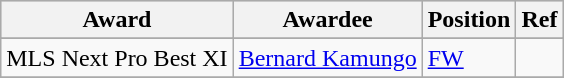<table class="wikitable">
<tr style="background:#cccccc;">
<th>Award</th>
<th>Awardee</th>
<th>Position</th>
<th>Ref</th>
</tr>
<tr>
</tr>
<tr>
<td>MLS Next Pro Best XI</td>
<td><a href='#'>Bernard Kamungo</a></td>
<td><a href='#'>FW</a></td>
<td style="text-align: center;"></td>
</tr>
<tr>
</tr>
</table>
